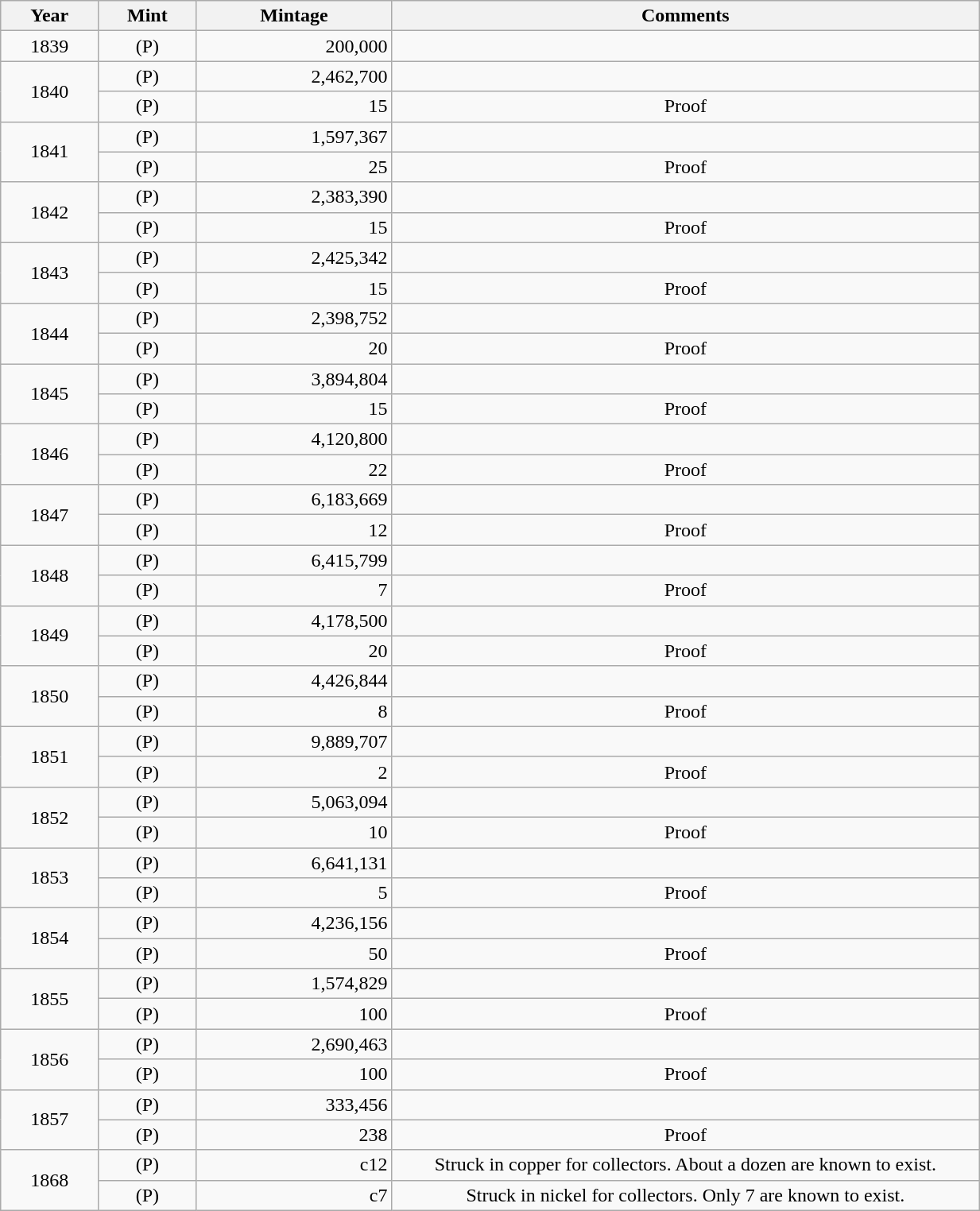<table class="wikitable sortable" style="min-width:65%; text-align:center;">
<tr>
<th width="10%">Year</th>
<th width="10%">Mint</th>
<th width="20%">Mintage</th>
<th width="60%">Comments</th>
</tr>
<tr>
<td>1839</td>
<td>(P)</td>
<td align="right">200,000</td>
<td></td>
</tr>
<tr>
<td rowspan="2">1840</td>
<td>(P)</td>
<td align="right">2,462,700</td>
<td></td>
</tr>
<tr>
<td>(P)</td>
<td align="right">15</td>
<td>Proof</td>
</tr>
<tr>
<td rowspan="2">1841</td>
<td>(P)</td>
<td align="right">1,597,367</td>
<td></td>
</tr>
<tr>
<td>(P)</td>
<td align="right">25</td>
<td>Proof</td>
</tr>
<tr>
<td rowspan="2">1842</td>
<td>(P)</td>
<td align="right">2,383,390</td>
<td></td>
</tr>
<tr>
<td>(P)</td>
<td align="right">15</td>
<td>Proof</td>
</tr>
<tr>
<td rowspan="2">1843</td>
<td>(P)</td>
<td align="right">2,425,342</td>
<td></td>
</tr>
<tr>
<td>(P)</td>
<td align="right">15</td>
<td>Proof</td>
</tr>
<tr>
<td rowspan="2">1844</td>
<td>(P)</td>
<td align="right">2,398,752</td>
<td></td>
</tr>
<tr>
<td>(P)</td>
<td align="right">20</td>
<td>Proof</td>
</tr>
<tr>
<td rowspan="2">1845</td>
<td>(P)</td>
<td align="right">3,894,804</td>
<td></td>
</tr>
<tr>
<td>(P)</td>
<td align="right">15</td>
<td>Proof</td>
</tr>
<tr>
<td rowspan="2">1846</td>
<td>(P)</td>
<td align="right">4,120,800</td>
<td></td>
</tr>
<tr>
<td>(P)</td>
<td align="right">22</td>
<td>Proof</td>
</tr>
<tr>
<td rowspan="2">1847</td>
<td>(P)</td>
<td align="right">6,183,669</td>
<td></td>
</tr>
<tr>
<td>(P)</td>
<td align="right">12</td>
<td>Proof</td>
</tr>
<tr>
<td rowspan="2">1848</td>
<td>(P)</td>
<td align="right">6,415,799</td>
<td></td>
</tr>
<tr>
<td>(P)</td>
<td align="right">7</td>
<td>Proof</td>
</tr>
<tr>
<td rowspan="2">1849</td>
<td>(P)</td>
<td align="right">4,178,500</td>
<td></td>
</tr>
<tr>
<td>(P)</td>
<td align="right">20</td>
<td>Proof</td>
</tr>
<tr>
<td rowspan="2">1850</td>
<td>(P)</td>
<td align="right">4,426,844</td>
<td></td>
</tr>
<tr>
<td>(P)</td>
<td align="right">8</td>
<td>Proof</td>
</tr>
<tr>
<td rowspan="2">1851</td>
<td>(P)</td>
<td align="right">9,889,707</td>
<td></td>
</tr>
<tr>
<td>(P)</td>
<td align="right">2</td>
<td>Proof</td>
</tr>
<tr>
<td rowspan="2">1852</td>
<td>(P)</td>
<td align="right">5,063,094</td>
<td></td>
</tr>
<tr>
<td>(P)</td>
<td align="right">10</td>
<td>Proof</td>
</tr>
<tr>
<td rowspan="2">1853</td>
<td>(P)</td>
<td align="right">6,641,131</td>
<td></td>
</tr>
<tr>
<td>(P)</td>
<td align="right">5</td>
<td>Proof</td>
</tr>
<tr>
<td rowspan="2">1854</td>
<td>(P)</td>
<td align="right">4,236,156</td>
<td></td>
</tr>
<tr>
<td>(P)</td>
<td align="right">50</td>
<td>Proof</td>
</tr>
<tr>
<td rowspan="2">1855</td>
<td>(P)</td>
<td align="right">1,574,829</td>
<td></td>
</tr>
<tr>
<td>(P)</td>
<td align="right">100</td>
<td>Proof</td>
</tr>
<tr>
<td rowspan="2">1856</td>
<td>(P)</td>
<td align="right">2,690,463</td>
<td></td>
</tr>
<tr>
<td>(P)</td>
<td align="right">100</td>
<td>Proof</td>
</tr>
<tr>
<td rowspan="2">1857</td>
<td>(P)</td>
<td align="right">333,456</td>
<td></td>
</tr>
<tr>
<td>(P)</td>
<td align="right">238</td>
<td>Proof</td>
</tr>
<tr>
<td rowspan="2">1868</td>
<td>(P)</td>
<td align="right">c12</td>
<td>Struck in copper for collectors.  About a dozen are known to exist.</td>
</tr>
<tr>
<td>(P)</td>
<td align="right">c7</td>
<td>Struck in nickel for collectors.  Only 7 are known to exist.</td>
</tr>
</table>
